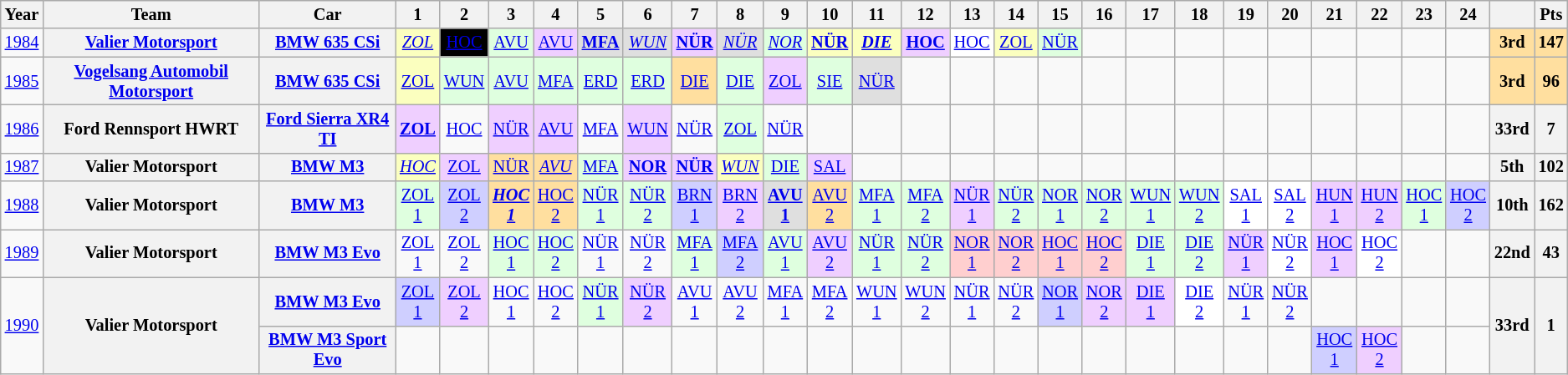<table class="wikitable" border="1" style="text-align:center; font-size:85%;">
<tr>
<th>Year</th>
<th>Team</th>
<th>Car</th>
<th>1</th>
<th>2</th>
<th>3</th>
<th>4</th>
<th>5</th>
<th>6</th>
<th>7</th>
<th>8</th>
<th>9</th>
<th>10</th>
<th>11</th>
<th>12</th>
<th>13</th>
<th>14</th>
<th>15</th>
<th>16</th>
<th>17</th>
<th>18</th>
<th>19</th>
<th>20</th>
<th>21</th>
<th>22</th>
<th>23</th>
<th>24</th>
<th></th>
<th>Pts</th>
</tr>
<tr>
<td><a href='#'>1984</a></td>
<th><a href='#'>Valier Motorsport</a></th>
<th><a href='#'>BMW 635 CSi</a></th>
<td style="background:#FBFFBF;"><em><a href='#'>ZOL</a></em><br></td>
<td style="background:#000; color:#fff;"><a href='#'><span>HOC</span></a><br></td>
<td style="background:#DFFFDF;"><a href='#'>AVU</a><br></td>
<td style="background:#EFCFFF;"><a href='#'>AVU</a><br></td>
<td style="background:#DFDFDF;"><strong><a href='#'>MFA</a></strong><br></td>
<td style="background:#DFDFDF;"><em><a href='#'>WUN</a></em><br></td>
<td style="background:#EFCFFF;"><strong><a href='#'>NÜR</a></strong><br></td>
<td style="background:#DFDFDF;"><em><a href='#'>NÜR</a></em><br></td>
<td style="background:#DFFFDF;"><em><a href='#'>NOR</a></em><br></td>
<td style="background:#FBFFBF;"><strong><a href='#'>NÜR</a></strong><br></td>
<td style="background:#FBFFBF;"><strong><em><a href='#'>DIE</a></em></strong><br></td>
<td style="background:#EFCFFF;"><strong><a href='#'>HOC</a></strong><br></td>
<td style="background:#FFFFFF;"><a href='#'>HOC</a><br></td>
<td style="background:#FBFFBF;"><a href='#'>ZOL</a><br></td>
<td style="background:#DFFFDF;"><a href='#'>NÜR</a><br></td>
<td></td>
<td></td>
<td></td>
<td></td>
<td></td>
<td></td>
<td></td>
<td></td>
<td></td>
<th style="background:#FFDF9F;">3rd</th>
<th style="background:#FFDF9F;">147</th>
</tr>
<tr>
<td><a href='#'>1985</a></td>
<th><a href='#'>Vogelsang Automobil Motorsport</a></th>
<th><a href='#'>BMW 635 CSi</a></th>
<td style="background:#FBFFBF;"><a href='#'>ZOL</a><br></td>
<td style="background:#DFFFDF;"><a href='#'>WUN</a><br></td>
<td style="background:#DFFFDF;"><a href='#'>AVU</a><br></td>
<td style="background:#DFFFDF;"><a href='#'>MFA</a><br></td>
<td style="background:#DFFFDF;"><a href='#'>ERD</a><br></td>
<td style="background:#DFFFDF;"><a href='#'>ERD</a><br></td>
<td style="background:#FFDF9F;"><a href='#'>DIE</a><br></td>
<td style="background:#DFFFDF;"><a href='#'>DIE</a><br></td>
<td style="background:#EFCFFF;"><a href='#'>ZOL</a><br></td>
<td style="background:#DFFFDF;"><a href='#'>SIE</a><br></td>
<td style="background:#DFDFDF;"><a href='#'>NÜR</a><br></td>
<td></td>
<td></td>
<td></td>
<td></td>
<td></td>
<td></td>
<td></td>
<td></td>
<td></td>
<td></td>
<td></td>
<td></td>
<td></td>
<th style="background:#FFDF9F;">3rd</th>
<th style="background:#FFDF9F;">96</th>
</tr>
<tr>
<td><a href='#'>1986</a></td>
<th>Ford Rennsport HWRT</th>
<th><a href='#'>Ford Sierra XR4 TI</a></th>
<td style="background:#EFCFFF;"><strong><a href='#'>ZOL</a></strong><br></td>
<td><a href='#'>HOC</a></td>
<td style="background:#EFCFFF;"><a href='#'>NÜR</a><br></td>
<td style="background:#EFCFFF;"><a href='#'>AVU</a><br></td>
<td><a href='#'>MFA</a></td>
<td style="background:#EFCFFF;"><a href='#'>WUN</a><br></td>
<td><a href='#'>NÜR</a></td>
<td style="background:#DFFFDF;"><a href='#'>ZOL</a><br></td>
<td><a href='#'>NÜR</a></td>
<td></td>
<td></td>
<td></td>
<td></td>
<td></td>
<td></td>
<td></td>
<td></td>
<td></td>
<td></td>
<td></td>
<td></td>
<td></td>
<td></td>
<td></td>
<th>33rd</th>
<th>7</th>
</tr>
<tr>
<td><a href='#'>1987</a></td>
<th>Valier Motorsport</th>
<th><a href='#'>BMW M3</a></th>
<td style="background:#FBFFBF;"><em><a href='#'>HOC</a></em><br></td>
<td style="background:#EFCFFF;"><a href='#'>ZOL</a><br></td>
<td style="background:#FFDF9F;"><a href='#'>NÜR</a><br></td>
<td style="background:#FFDF9F;"><em><a href='#'>AVU</a></em><br></td>
<td style="background:#DFFFDF;"><a href='#'>MFA</a><br></td>
<td style="background:#EFCFFF;"><strong><a href='#'>NOR</a></strong><br></td>
<td style="background:#EFCFFF;"><strong><a href='#'>NÜR</a></strong><br></td>
<td style="background:#FBFFBF;"><em><a href='#'>WUN</a></em><br></td>
<td style="background:#DFFFDF;"><a href='#'>DIE</a><br></td>
<td style="background:#EFCFFF;"><a href='#'>SAL</a><br></td>
<td></td>
<td></td>
<td></td>
<td></td>
<td></td>
<td></td>
<td></td>
<td></td>
<td></td>
<td></td>
<td></td>
<td></td>
<td></td>
<td></td>
<th>5th</th>
<th>102</th>
</tr>
<tr>
<td><a href='#'>1988</a></td>
<th>Valier Motorsport</th>
<th><a href='#'>BMW M3</a></th>
<td style="background:#DFFFDF;"><a href='#'>ZOL<br>1</a><br></td>
<td style="background:#CFCFFF;"><a href='#'>ZOL<br>2</a><br></td>
<td style="background:#FFDF9F;"><strong><em><a href='#'>HOC<br>1</a></em></strong><br></td>
<td style="background:#FFDF9F;"><a href='#'>HOC<br>2</a><br></td>
<td style="background:#DFFFDF;"><a href='#'>NÜR<br>1</a><br></td>
<td style="background:#DFFFDF;"><a href='#'>NÜR<br>2</a><br></td>
<td style="background:#CFCFFF;"><a href='#'>BRN<br>1</a><br></td>
<td style="background:#EFCFFF;"><a href='#'>BRN<br>2</a><br></td>
<td style="background:#DFDFDF;"><strong><a href='#'>AVU<br>1</a></strong><br></td>
<td style="background:#FFDF9F;"><a href='#'>AVU<br>2</a><br></td>
<td style="background:#DFFFDF;"><a href='#'>MFA<br>1</a><br></td>
<td style="background:#DFFFDF;"><a href='#'>MFA<br>2</a><br></td>
<td style="background:#EFCFFF;"><a href='#'>NÜR<br>1</a><br></td>
<td style="background:#DFFFDF;"><a href='#'>NÜR<br>2</a><br></td>
<td style="background:#DFFFDF;"><a href='#'>NOR<br>1</a><br></td>
<td style="background:#DFFFDF;"><a href='#'>NOR<br>2</a><br></td>
<td style="background:#DFFFDF;"><a href='#'>WUN<br>1</a><br></td>
<td style="background:#DFFFDF;"><a href='#'>WUN<br>2</a><br></td>
<td style="background:#FFFFFF;"><a href='#'>SAL<br>1</a><br></td>
<td style="background:#FFFFFF;"><a href='#'>SAL<br>2</a><br></td>
<td style="background:#EFCFFF;"><a href='#'>HUN<br>1</a><br></td>
<td style="background:#EFCFFF;"><a href='#'>HUN<br>2</a><br></td>
<td style="background:#DFFFDF;"><a href='#'>HOC<br>1</a><br></td>
<td style="background:#CFCFFF;"><a href='#'>HOC<br>2</a><br></td>
<th>10th</th>
<th>162</th>
</tr>
<tr>
<td><a href='#'>1989</a></td>
<th>Valier Motorsport</th>
<th><a href='#'>BMW M3 Evo</a></th>
<td><a href='#'>ZOL<br>1</a></td>
<td><a href='#'>ZOL<br>2</a></td>
<td style="background:#DFFFDF;"><a href='#'>HOC<br>1</a><br></td>
<td style="background:#DFFFDF;"><a href='#'>HOC<br>2</a><br></td>
<td><a href='#'>NÜR<br>1</a></td>
<td><a href='#'>NÜR<br>2</a></td>
<td style="background:#DFFFDF;"><a href='#'>MFA<br>1</a><br></td>
<td style="background:#CFCFFF;"><a href='#'>MFA<br>2</a><br></td>
<td style="background:#DFFFDF;"><a href='#'>AVU<br>1</a><br></td>
<td style="background:#EFCFFF;"><a href='#'>AVU<br>2</a><br></td>
<td style="background:#DFFFDF;"><a href='#'>NÜR<br>1</a><br></td>
<td style="background:#DFFFDF;"><a href='#'>NÜR<br>2</a><br></td>
<td style="background:#FFCFCF;"><a href='#'>NOR<br>1</a><br></td>
<td style="background:#FFCFCF;"><a href='#'>NOR<br>2</a><br></td>
<td style="background:#FFCFCF;"><a href='#'>HOC<br>1</a><br></td>
<td style="background:#FFCFCF;"><a href='#'>HOC<br>2</a><br></td>
<td style="background:#DFFFDF;"><a href='#'>DIE<br>1</a><br></td>
<td style="background:#DFFFDF;"><a href='#'>DIE<br>2</a><br></td>
<td style="background:#EFCFFF;"><a href='#'>NÜR<br>1</a><br></td>
<td style="background:#FFFFFF;"><a href='#'>NÜR<br>2</a><br></td>
<td style="background:#EFCFFF;"><a href='#'>HOC<br>1</a><br></td>
<td style="background:#FFFFFF;"><a href='#'>HOC<br>2</a><br></td>
<td></td>
<td></td>
<th>22nd</th>
<th>43</th>
</tr>
<tr>
<td rowspan=2><a href='#'>1990</a></td>
<th rowspan=2>Valier Motorsport</th>
<th><a href='#'>BMW M3 Evo</a></th>
<td style="background:#CFCFFF;"><a href='#'>ZOL<br>1</a><br></td>
<td style="background:#EFCFFF;"><a href='#'>ZOL<br>2</a><br></td>
<td><a href='#'>HOC<br>1</a></td>
<td><a href='#'>HOC<br>2</a></td>
<td style="background:#DFFFDF;"><a href='#'>NÜR<br>1</a><br></td>
<td style="background:#EFCFFF;"><a href='#'>NÜR<br>2</a><br></td>
<td><a href='#'>AVU<br>1</a></td>
<td><a href='#'>AVU<br>2</a></td>
<td><a href='#'>MFA<br>1</a></td>
<td><a href='#'>MFA<br>2</a></td>
<td><a href='#'>WUN<br>1</a></td>
<td><a href='#'>WUN<br>2</a></td>
<td><a href='#'>NÜR<br>1</a></td>
<td><a href='#'>NÜR<br>2</a></td>
<td style="background:#CFCFFF;"><a href='#'>NOR<br>1</a><br></td>
<td style="background:#EFCFFF;"><a href='#'>NOR<br>2</a><br></td>
<td style="background:#EFCFFF;"><a href='#'>DIE<br>1</a><br></td>
<td style="background:#FFFFFF;"><a href='#'>DIE<br>2</a><br></td>
<td><a href='#'>NÜR<br>1</a></td>
<td><a href='#'>NÜR<br>2</a></td>
<td></td>
<td></td>
<td></td>
<td></td>
<th rowspan=2>33rd</th>
<th rowspan=2>1</th>
</tr>
<tr>
<th><a href='#'>BMW M3 Sport Evo</a></th>
<td></td>
<td></td>
<td></td>
<td></td>
<td></td>
<td></td>
<td></td>
<td></td>
<td></td>
<td></td>
<td></td>
<td></td>
<td></td>
<td></td>
<td></td>
<td></td>
<td></td>
<td></td>
<td></td>
<td></td>
<td style="background:#CFCFFF;"><a href='#'>HOC<br>1</a><br></td>
<td style="background:#EFCFFF;"><a href='#'>HOC<br>2</a><br></td>
<td></td>
<td></td>
</tr>
</table>
